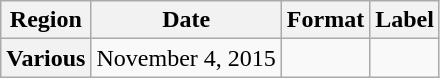<table class="wikitable plainrowheaders">
<tr>
<th scope="col">Region</th>
<th scope="col">Date</th>
<th scope="col">Format</th>
<th scope="col">Label</th>
</tr>
<tr>
<th rowspan="1" scope="row">Various</th>
<td>November 4, 2015</td>
<td rowspan="2"></td>
<td rowspan="2" scope="row"></td>
</tr>
</table>
